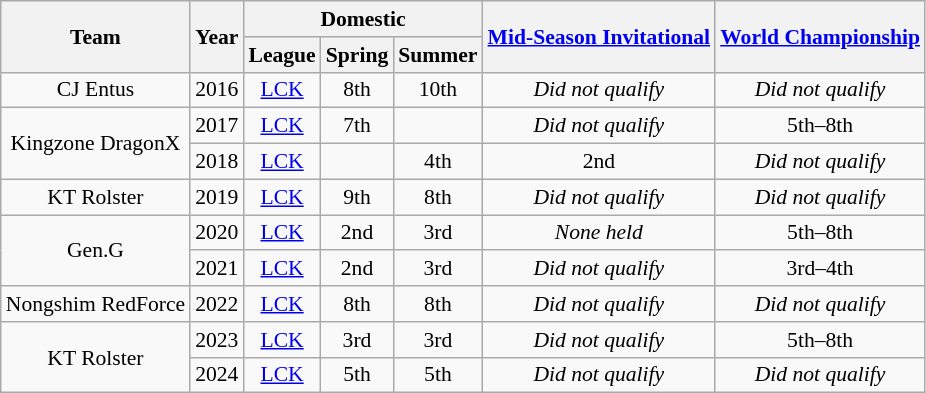<table class="wikitable" style="font-size:90%; text-align:center;">
<tr style="background:#f0f6ff;">
<th rowspan=2>Team</th>
<th rowspan=2>Year</th>
<th colspan=3>Domestic</th>
<th rowspan=2><a href='#'>Mid-Season Invitational</a></th>
<th rowspan=2><a href='#'>World Championship</a></th>
</tr>
<tr>
<th>League</th>
<th>Spring</th>
<th>Summer</th>
</tr>
<tr>
<td>CJ Entus</td>
<td>2016</td>
<td><a href='#'>LCK</a></td>
<td>8th</td>
<td>10th</td>
<td><em>Did not qualify</em></td>
<td><em>Did not qualify</em></td>
</tr>
<tr>
<td rowspan="2">Kingzone DragonX</td>
<td>2017</td>
<td><a href='#'>LCK</a></td>
<td>7th</td>
<td></td>
<td><em>Did not qualify</em></td>
<td>5th–8th</td>
</tr>
<tr>
<td>2018</td>
<td><a href='#'>LCK</a></td>
<td></td>
<td>4th</td>
<td>2nd</td>
<td><em>Did not qualify</em></td>
</tr>
<tr>
<td>KT Rolster</td>
<td>2019</td>
<td><a href='#'>LCK</a></td>
<td>9th</td>
<td>8th</td>
<td><em>Did not qualify</em></td>
<td><em>Did not qualify</em></td>
</tr>
<tr>
<td rowspan="2">Gen.G</td>
<td>2020</td>
<td><a href='#'>LCK</a></td>
<td>2nd</td>
<td>3rd</td>
<td><em>None held</em></td>
<td>5th–8th</td>
</tr>
<tr>
<td>2021</td>
<td><a href='#'>LCK</a></td>
<td>2nd</td>
<td>3rd</td>
<td><em>Did not qualify</em></td>
<td>3rd–4th</td>
</tr>
<tr>
<td>Nongshim RedForce</td>
<td>2022</td>
<td><a href='#'>LCK</a></td>
<td>8th</td>
<td>8th</td>
<td><em>Did not qualify</em></td>
<td><em>Did not qualify</em></td>
</tr>
<tr>
<td rowspan="2">KT Rolster</td>
<td>2023</td>
<td><a href='#'>LCK</a></td>
<td>3rd</td>
<td>3rd</td>
<td><em>Did not qualify</em></td>
<td>5th–8th</td>
</tr>
<tr>
<td>2024</td>
<td><a href='#'>LCK</a></td>
<td>5th</td>
<td>5th</td>
<td><em>Did not qualify</em></td>
<td><em>Did not qualify</em></td>
</tr>
</table>
